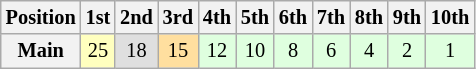<table class="wikitable" style="font-size: 85%;">
<tr>
<th>Position</th>
<th>1st</th>
<th>2nd</th>
<th>3rd</th>
<th>4th</th>
<th>5th</th>
<th>6th</th>
<th>7th</th>
<th>8th</th>
<th>9th</th>
<th>10th</th>
</tr>
<tr>
<th>Main</th>
<td style="background-color:#ffffbf" align="center">25</td>
<td style="background-color:#dfdfdf" align="center">18</td>
<td style="background-color:#ffdf9f" align="center">15</td>
<td style="background-color:#dfffdf" align="center">12</td>
<td style="background-color:#dfffdf" align="center">10</td>
<td style="background-color:#dfffdf" align="center">8</td>
<td style="background-color:#dfffdf" align="center">6</td>
<td style="background-color:#dfffdf" align="center">4</td>
<td style="background-color:#dfffdf" align="center">2</td>
<td style="background-color:#dfffdf" align="center">1</td>
</tr>
</table>
